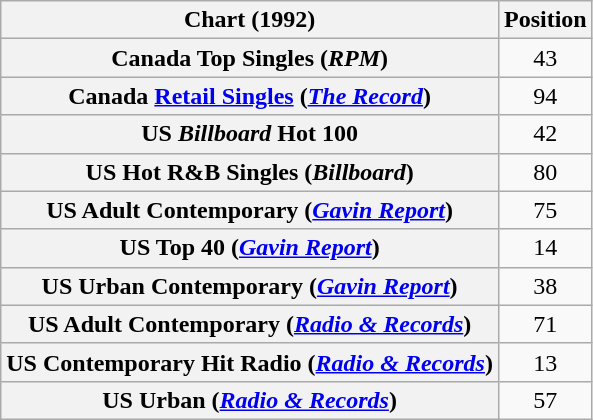<table class="wikitable sortable plainrowheaders" style="text-align:center;">
<tr>
<th scope="col">Chart (1992)</th>
<th scope="col">Position</th>
</tr>
<tr>
<th scope="row">Canada Top Singles (<em>RPM</em>)</th>
<td align="center">43</td>
</tr>
<tr>
<th scope="row">Canada <a href='#'>Retail Singles</a> (<em><a href='#'>The Record</a></em>)</th>
<td>94</td>
</tr>
<tr>
<th scope="row">US <em>Billboard</em> Hot 100</th>
<td align="center">42</td>
</tr>
<tr>
<th scope="row">US Hot R&B Singles (<em>Billboard</em>)</th>
<td align="center">80</td>
</tr>
<tr>
<th scope="row">US Adult Contemporary (<em><a href='#'>Gavin Report</a></em>)</th>
<td align="center">75</td>
</tr>
<tr>
<th scope="row">US Top 40 (<em><a href='#'>Gavin Report</a></em>)</th>
<td align="center">14</td>
</tr>
<tr>
<th scope="row">US Urban Contemporary (<em><a href='#'>Gavin Report</a></em>)</th>
<td align="center">38</td>
</tr>
<tr>
<th scope="row">US Adult Contemporary (<em><a href='#'>Radio & Records</a></em>)</th>
<td align="center">71</td>
</tr>
<tr>
<th scope="row">US Contemporary Hit Radio (<em><a href='#'>Radio & Records</a></em>)</th>
<td align="center">13</td>
</tr>
<tr>
<th scope="row">US Urban (<em><a href='#'>Radio & Records</a></em>)</th>
<td align="center">57</td>
</tr>
</table>
